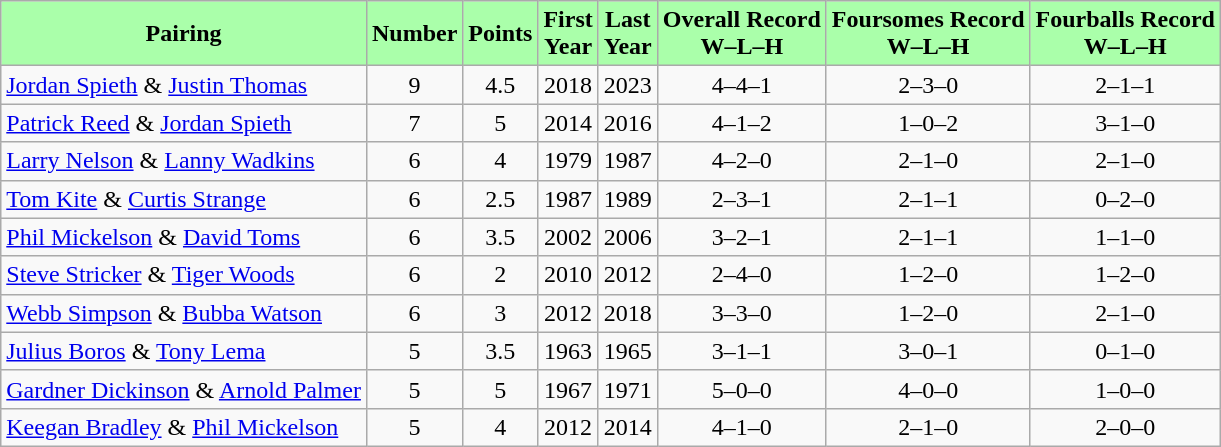<table class="wikitable" style="text-align:center">
<tr style="background:#aaffaa;">
<td><strong>Pairing</strong></td>
<td><strong>Number</strong></td>
<td><strong>Points</strong></td>
<td><strong>First<br>Year</strong></td>
<td><strong>Last<br>Year</strong></td>
<td><strong>Overall Record<br>W–L–H</strong></td>
<td><strong>Foursomes Record<br>W–L–H</strong></td>
<td><strong>Fourballs Record<br>W–L–H</strong></td>
</tr>
<tr>
<td align="left"><a href='#'>Jordan Spieth</a> & <a href='#'>Justin Thomas</a></td>
<td>9</td>
<td>4.5</td>
<td>2018</td>
<td>2023</td>
<td>4–4–1</td>
<td>2–3–0</td>
<td>2–1–1</td>
</tr>
<tr>
<td align=left><a href='#'>Patrick Reed</a> & <a href='#'>Jordan Spieth</a></td>
<td>7</td>
<td>5</td>
<td>2014</td>
<td>2016</td>
<td>4–1–2</td>
<td>1–0–2</td>
<td>3–1–0</td>
</tr>
<tr>
<td align=left><a href='#'>Larry Nelson</a> & <a href='#'>Lanny Wadkins</a></td>
<td>6</td>
<td>4</td>
<td>1979</td>
<td>1987</td>
<td>4–2–0</td>
<td>2–1–0</td>
<td>2–1–0</td>
</tr>
<tr>
<td align=left><a href='#'>Tom Kite</a> & <a href='#'>Curtis Strange</a></td>
<td>6</td>
<td>2.5</td>
<td>1987</td>
<td>1989</td>
<td>2–3–1</td>
<td>2–1–1</td>
<td>0–2–0</td>
</tr>
<tr>
<td align=left><a href='#'>Phil Mickelson</a> & <a href='#'>David Toms</a></td>
<td>6</td>
<td>3.5</td>
<td>2002</td>
<td>2006</td>
<td>3–2–1</td>
<td>2–1–1</td>
<td>1–1–0</td>
</tr>
<tr>
<td align=left><a href='#'>Steve Stricker</a> & <a href='#'>Tiger Woods</a></td>
<td>6</td>
<td>2</td>
<td>2010</td>
<td>2012</td>
<td>2–4–0</td>
<td>1–2–0</td>
<td>1–2–0</td>
</tr>
<tr>
<td align=left><a href='#'>Webb Simpson</a> & <a href='#'>Bubba Watson</a></td>
<td>6</td>
<td>3</td>
<td>2012</td>
<td>2018</td>
<td>3–3–0</td>
<td>1–2–0</td>
<td>2–1–0</td>
</tr>
<tr>
<td align=left><a href='#'>Julius Boros</a> & <a href='#'>Tony Lema</a></td>
<td>5</td>
<td>3.5</td>
<td>1963</td>
<td>1965</td>
<td>3–1–1</td>
<td>3–0–1</td>
<td>0–1–0</td>
</tr>
<tr>
<td align=left><a href='#'>Gardner Dickinson</a> & <a href='#'>Arnold Palmer</a></td>
<td>5</td>
<td>5</td>
<td>1967</td>
<td>1971</td>
<td>5–0–0</td>
<td>4–0–0</td>
<td>1–0–0</td>
</tr>
<tr>
<td align=left><a href='#'>Keegan Bradley</a> & <a href='#'>Phil Mickelson</a></td>
<td>5</td>
<td>4</td>
<td>2012</td>
<td>2014</td>
<td>4–1–0</td>
<td>2–1–0</td>
<td>2–0–0</td>
</tr>
</table>
